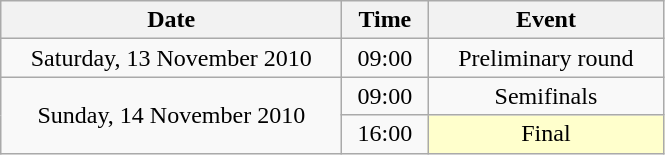<table class = "wikitable" style="text-align:center;">
<tr>
<th width=220>Date</th>
<th width=50>Time</th>
<th width=150>Event</th>
</tr>
<tr>
<td>Saturday, 13 November 2010</td>
<td>09:00</td>
<td>Preliminary round</td>
</tr>
<tr>
<td rowspan=2>Sunday, 14 November 2010</td>
<td>09:00</td>
<td>Semifinals</td>
</tr>
<tr>
<td>16:00</td>
<td bgcolor=ffffcc>Final</td>
</tr>
</table>
